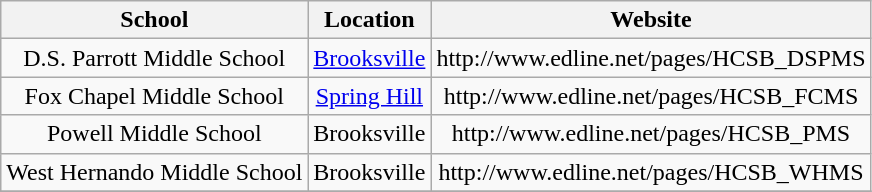<table class="wikitable" style="text-align:center">
<tr>
<th>School</th>
<th>Location</th>
<th>Website</th>
</tr>
<tr>
<td>D.S. Parrott Middle School</td>
<td><a href='#'>Brooksville</a></td>
<td>http://www.edline.net/pages/HCSB_DSPMS</td>
</tr>
<tr>
<td>Fox Chapel Middle School</td>
<td><a href='#'>Spring Hill</a></td>
<td>http://www.edline.net/pages/HCSB_FCMS</td>
</tr>
<tr>
<td>Powell Middle School</td>
<td>Brooksville</td>
<td>http://www.edline.net/pages/HCSB_PMS</td>
</tr>
<tr>
<td>West Hernando Middle School</td>
<td>Brooksville</td>
<td>http://www.edline.net/pages/HCSB_WHMS</td>
</tr>
<tr>
</tr>
</table>
